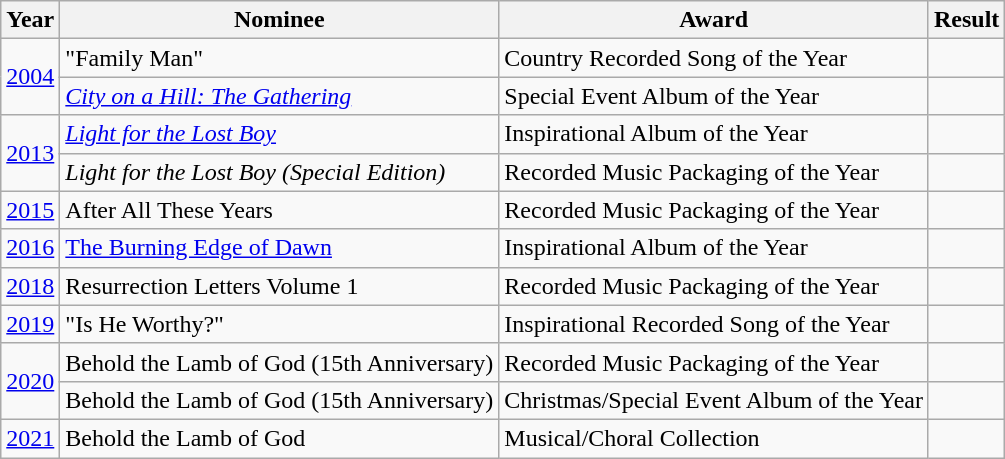<table class="wikitable">
<tr>
<th>Year</th>
<th>Nominee</th>
<th>Award</th>
<th>Result</th>
</tr>
<tr>
<td rowspan="2"><a href='#'>2004</a></td>
<td>"Family Man"</td>
<td>Country Recorded Song of the Year</td>
<td></td>
</tr>
<tr>
<td style="text-align:left;"><em><a href='#'>City on a Hill: The Gathering</a></em></td>
<td>Special Event Album of the Year</td>
<td></td>
</tr>
<tr>
<td rowspan="2"><a href='#'>2013</a></td>
<td><em><a href='#'>Light for the Lost Boy</a></em></td>
<td>Inspirational Album of the Year</td>
<td></td>
</tr>
<tr>
<td style="text-align:left;"><em>Light for the Lost Boy (Special Edition)</td>
<td>Recorded Music Packaging of the Year</td>
<td></td>
</tr>
<tr>
<td><a href='#'>2015</a></td>
<td></em>After All These Years<em></td>
<td>Recorded Music Packaging of the Year</td>
<td></td>
</tr>
<tr>
<td><a href='#'>2016</a></td>
<td></em><a href='#'>The Burning Edge of Dawn</a><em></td>
<td>Inspirational Album of the Year</td>
<td></td>
</tr>
<tr>
<td><a href='#'>2018</a></td>
<td></em>Resurrection Letters Volume 1<em></td>
<td>Recorded Music Packaging of the Year</td>
<td></td>
</tr>
<tr>
<td><a href='#'>2019</a></td>
<td>"Is He Worthy?"</td>
<td>Inspirational Recorded Song of the Year</td>
<td></td>
</tr>
<tr>
<td rowspan="2"><a href='#'>2020</a></td>
<td></em>Behold the Lamb of God (15th Anniversary)<em></td>
<td>Recorded Music Packaging of the Year</td>
<td></td>
</tr>
<tr>
<td style="text-align:left;"></em>Behold the Lamb of God (15th Anniversary)<em></td>
<td>Christmas/Special Event Album of the Year</td>
<td></td>
</tr>
<tr>
<td><a href='#'>2021</a></td>
<td></em>Behold the Lamb of God<em></td>
<td>Musical/Choral Collection</td>
<td></td>
</tr>
</table>
